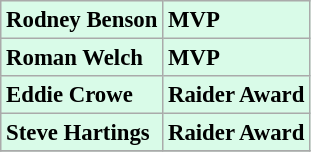<table class="wikitable" style="background:#d9fbe8; font-size:95%;">
<tr>
<td><strong>Rodney Benson</strong></td>
<td><strong>MVP</strong></td>
</tr>
<tr>
<td><strong>Roman Welch</strong></td>
<td><strong>MVP</strong></td>
</tr>
<tr>
<td><strong>Eddie Crowe</strong></td>
<td><strong>Raider Award</strong></td>
</tr>
<tr>
<td><strong>Steve Hartings</strong></td>
<td><strong>Raider Award</strong></td>
</tr>
<tr>
</tr>
</table>
